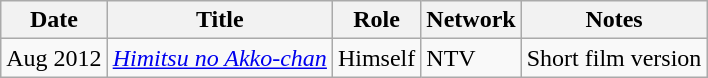<table class="wikitable">
<tr>
<th>Date</th>
<th>Title</th>
<th>Role</th>
<th>Network</th>
<th>Notes</th>
</tr>
<tr>
<td>Aug 2012</td>
<td><em><a href='#'>Himitsu no Akko-chan</a></em></td>
<td>Himself</td>
<td>NTV</td>
<td>Short film version</td>
</tr>
</table>
